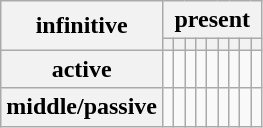<table class="wikitable">
<tr>
<th rowspan="2">infinitive</th>
<th colspan="9">present</th>
</tr>
<tr>
<th></th>
<th></th>
<th></th>
<th></th>
<th></th>
<th></th>
<th></th>
<th></th>
<th></th>
</tr>
<tr>
<th>active</th>
<td></td>
<td></td>
<td></td>
<td></td>
<td></td>
<td></td>
<td></td>
<td></td>
<td></td>
</tr>
<tr>
<th>middle/passive</th>
<td></td>
<td></td>
<td></td>
<td></td>
<td></td>
<td></td>
<td></td>
<td></td>
<td></td>
</tr>
</table>
